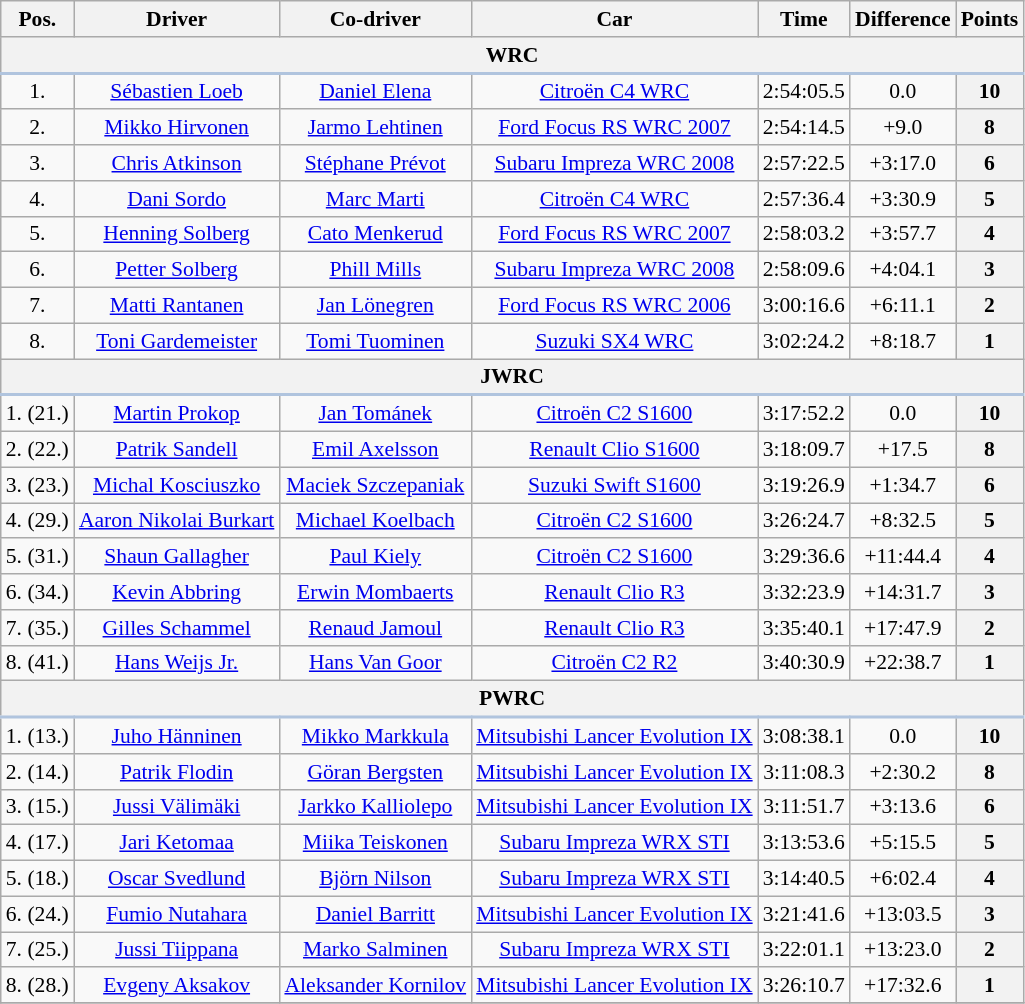<table class="wikitable" style="text-align: center; font-size: 90%; max-width: 950px;">
<tr>
<th>Pos.</th>
<th>Driver</th>
<th>Co-driver</th>
<th>Car</th>
<th>Time</th>
<th>Difference</th>
<th>Points</th>
</tr>
<tr>
<th colspan="7" style="border-bottom: 2px solid LightSteelBlue;">WRC</th>
</tr>
<tr>
<td>1.</td>
<td align="center"> <a href='#'>Sébastien Loeb</a></td>
<td align="center"> <a href='#'>Daniel Elena</a></td>
<td align="center"><a href='#'>Citroën C4 WRC</a></td>
<td>2:54:05.5</td>
<td>0.0</td>
<th>10</th>
</tr>
<tr>
<td>2.</td>
<td align="center"> <a href='#'>Mikko Hirvonen</a></td>
<td align="center"> <a href='#'>Jarmo Lehtinen</a></td>
<td align="center"><a href='#'>Ford Focus RS WRC 2007</a></td>
<td>2:54:14.5</td>
<td>+9.0</td>
<th>8</th>
</tr>
<tr>
<td>3.</td>
<td align="center"> <a href='#'>Chris Atkinson</a></td>
<td align="center"> <a href='#'>Stéphane Prévot</a></td>
<td align="center"><a href='#'>Subaru Impreza WRC 2008</a></td>
<td>2:57:22.5</td>
<td>+3:17.0</td>
<th>6</th>
</tr>
<tr>
<td>4.</td>
<td align="center"> <a href='#'>Dani Sordo</a></td>
<td align="center"> <a href='#'>Marc Marti</a></td>
<td align="center"><a href='#'>Citroën C4 WRC</a></td>
<td>2:57:36.4</td>
<td>+3:30.9</td>
<th>5</th>
</tr>
<tr>
<td>5.</td>
<td align="center"> <a href='#'>Henning Solberg</a></td>
<td align="center"> <a href='#'>Cato Menkerud</a></td>
<td align="center"><a href='#'>Ford Focus RS WRC 2007</a></td>
<td>2:58:03.2</td>
<td>+3:57.7</td>
<th>4</th>
</tr>
<tr>
<td>6.</td>
<td align="center"> <a href='#'>Petter Solberg</a></td>
<td align="center"> <a href='#'>Phill Mills</a></td>
<td align="center"><a href='#'>Subaru Impreza WRC 2008</a></td>
<td>2:58:09.6</td>
<td>+4:04.1</td>
<th>3</th>
</tr>
<tr>
<td>7.</td>
<td align="center"> <a href='#'>Matti Rantanen</a></td>
<td align="center"> <a href='#'>Jan Lönegren</a></td>
<td align="center"><a href='#'>Ford Focus RS WRC 2006</a></td>
<td>3:00:16.6</td>
<td>+6:11.1</td>
<th>2</th>
</tr>
<tr>
<td>8.</td>
<td align="center"> <a href='#'>Toni Gardemeister</a></td>
<td align="center"> <a href='#'>Tomi Tuominen</a></td>
<td align="center"><a href='#'>Suzuki SX4 WRC</a></td>
<td>3:02:24.2</td>
<td>+8:18.7</td>
<th>1</th>
</tr>
<tr>
<th colspan="7" style="border-bottom: 2px solid LightSteelBlue;">JWRC</th>
</tr>
<tr>
<td>1. (21.)</td>
<td align="center"> <a href='#'>Martin Prokop</a></td>
<td align="center"> <a href='#'>Jan Tománek</a></td>
<td align="center"><a href='#'>Citroën C2 S1600</a></td>
<td>3:17:52.2</td>
<td>0.0</td>
<th>10</th>
</tr>
<tr>
<td>2. (22.)</td>
<td align="center"> <a href='#'>Patrik Sandell</a></td>
<td align="center"> <a href='#'>Emil Axelsson</a></td>
<td align="center"><a href='#'>Renault Clio S1600</a></td>
<td>3:18:09.7</td>
<td>+17.5</td>
<th>8</th>
</tr>
<tr>
<td>3. (23.)</td>
<td align="center"> <a href='#'>Michal Kosciuszko</a></td>
<td align="center"> <a href='#'>Maciek Szczepaniak</a></td>
<td align="center"><a href='#'>Suzuki Swift S1600</a></td>
<td>3:19:26.9</td>
<td>+1:34.7</td>
<th>6</th>
</tr>
<tr>
<td>4. (29.)</td>
<td align="center"> <a href='#'>Aaron Nikolai Burkart</a></td>
<td align="center"> <a href='#'>Michael Koelbach</a></td>
<td align="center"><a href='#'>Citroën C2 S1600</a></td>
<td>3:26:24.7</td>
<td>+8:32.5</td>
<th>5</th>
</tr>
<tr>
<td>5. (31.)</td>
<td align="center"> <a href='#'>Shaun Gallagher</a></td>
<td align="center"> <a href='#'>Paul Kiely</a></td>
<td align="center"><a href='#'>Citroën C2 S1600</a></td>
<td>3:29:36.6</td>
<td>+11:44.4</td>
<th>4</th>
</tr>
<tr>
<td>6. (34.)</td>
<td align="center"> <a href='#'>Kevin Abbring</a></td>
<td align="center"> <a href='#'>Erwin Mombaerts</a></td>
<td align="center"><a href='#'>Renault Clio R3</a></td>
<td>3:32:23.9</td>
<td>+14:31.7</td>
<th>3</th>
</tr>
<tr>
<td>7. (35.)</td>
<td align="center"> <a href='#'>Gilles Schammel</a></td>
<td align="center"> <a href='#'>Renaud Jamoul</a></td>
<td align="center"><a href='#'>Renault Clio R3</a></td>
<td>3:35:40.1</td>
<td>+17:47.9</td>
<th>2</th>
</tr>
<tr>
<td>8. (41.)</td>
<td align="center"> <a href='#'>Hans Weijs Jr.</a></td>
<td align="center"> <a href='#'>Hans Van Goor</a></td>
<td align="center"><a href='#'>Citroën C2 R2</a></td>
<td>3:40:30.9</td>
<td>+22:38.7</td>
<th>1</th>
</tr>
<tr>
<th colspan="7" style="border-bottom: 2px solid LightSteelBlue;">PWRC</th>
</tr>
<tr>
<td>1. (13.)</td>
<td align="center"> <a href='#'>Juho Hänninen</a></td>
<td align="center"> <a href='#'>Mikko Markkula</a></td>
<td align="center"><a href='#'>Mitsubishi Lancer Evolution IX</a></td>
<td>3:08:38.1</td>
<td>0.0</td>
<th>10</th>
</tr>
<tr>
<td>2. (14.)</td>
<td align="center"> <a href='#'>Patrik Flodin</a></td>
<td align="center"> <a href='#'>Göran Bergsten</a></td>
<td align="center"><a href='#'>Mitsubishi Lancer Evolution IX</a></td>
<td>3:11:08.3</td>
<td>+2:30.2</td>
<th>8</th>
</tr>
<tr>
<td>3. (15.)</td>
<td align="center"> <a href='#'>Jussi Välimäki</a></td>
<td align="center"> <a href='#'>Jarkko Kalliolepo</a></td>
<td align="center"><a href='#'>Mitsubishi Lancer Evolution IX</a></td>
<td>3:11:51.7</td>
<td>+3:13.6</td>
<th>6</th>
</tr>
<tr>
<td>4. (17.)</td>
<td align="center"> <a href='#'>Jari Ketomaa</a></td>
<td align="center"> <a href='#'>Miika Teiskonen</a></td>
<td align="center"><a href='#'>Subaru Impreza WRX STI</a></td>
<td>3:13:53.6</td>
<td>+5:15.5</td>
<th>5</th>
</tr>
<tr>
<td>5. (18.)</td>
<td align="center"> <a href='#'>Oscar Svedlund</a></td>
<td align="center"> <a href='#'>Björn Nilson</a></td>
<td align="center"><a href='#'>Subaru Impreza WRX STI</a></td>
<td>3:14:40.5</td>
<td>+6:02.4</td>
<th>4</th>
</tr>
<tr>
<td>6. (24.)</td>
<td align="center"> <a href='#'>Fumio Nutahara</a></td>
<td align="center"> <a href='#'>Daniel Barritt</a></td>
<td align="center"><a href='#'>Mitsubishi Lancer Evolution IX</a></td>
<td>3:21:41.6</td>
<td>+13:03.5</td>
<th>3</th>
</tr>
<tr>
<td>7. (25.)</td>
<td align="center"> <a href='#'>Jussi Tiippana</a></td>
<td align="center"> <a href='#'>Marko Salminen</a></td>
<td align="center"><a href='#'>Subaru Impreza WRX STI</a></td>
<td>3:22:01.1</td>
<td>+13:23.0</td>
<th>2</th>
</tr>
<tr>
<td>8. (28.)</td>
<td align="center"> <a href='#'>Evgeny Aksakov</a></td>
<td align="center"> <a href='#'>Aleksander Kornilov</a></td>
<td align="center"><a href='#'>Mitsubishi Lancer Evolution IX</a></td>
<td>3:26:10.7</td>
<td>+17:32.6</td>
<th>1</th>
</tr>
<tr>
</tr>
</table>
